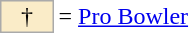<table style="margin: 0.75em 0 0 0.5em;">
<tr>
<td style="background-color:#faecc8; border:1px solid #aaaaaa; width:2em;" align=center>†</td>
<td>= <a href='#'>Pro Bowler</a></td>
</tr>
</table>
